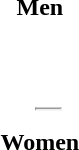<table>
<tr style="vertical-align:top;" style="background:#dfdfdf;">
<td colspan="4" style="text-align:center;"><strong>Men</strong></td>
</tr>
<tr style="vertical-align:top;">
<th scope=row style="text-align:left"></th>
<td><br></td>
<td><br></td>
<td><br></td>
</tr>
<tr style="vertical-align:top;">
<th scope=row style="text-align:left"></th>
<td></td>
<td></td>
<td></td>
</tr>
<tr style="vertical-align:top;">
<th scope=row style="text-align:left"></th>
<td></td>
<td></td>
<td></td>
</tr>
<tr style="vertical-align:top;">
<th scope=row style="text-align:left"></th>
<td></td>
<td></td>
<td></td>
</tr>
<tr style="vertical-align:top;">
<th scope=row style="text-align:left"></th>
<td></td>
<td></td>
<td></td>
</tr>
<tr style="vertical-align:top;">
<th scope=row style="text-align:left"></th>
<td></td>
<td></td>
<td></td>
</tr>
<tr style="vertical-align:top;">
<th scope=row style="text-align:left"></th>
<td></td>
<td></td>
<td></td>
</tr>
<tr style="vertical-align:top;">
<th scope=row style="text-align:left"></th>
<td></td>
<td><hr></td>
<td></td>
</tr>
<tr style="vertical-align:top;" style="background:#dfdfdf;">
<td colspan="4" style="text-align:center;"><strong>Women</strong></td>
</tr>
<tr style="vertical-align:top;">
<th scope=row style="text-align:left"></th>
<td><br></td>
<td><br></td>
<td><br></td>
</tr>
<tr style="vertical-align:top;">
<th scope=row style="text-align:left"></th>
<td></td>
<td></td>
<td></td>
</tr>
<tr style="vertical-align:top;">
<th scope=row style="text-align:left"></th>
<td></td>
<td></td>
<td></td>
</tr>
<tr style="vertical-align:top;">
<th scope=row style="text-align:left"></th>
<td></td>
<td></td>
<td></td>
</tr>
<tr style="vertical-align:top;">
<th scope=row style="text-align:left"></th>
<td></td>
<td></td>
<td></td>
</tr>
<tr style="vertical-align:top;">
<th scope=row style="text-align:left"></th>
<td></td>
<td></td>
<td></td>
</tr>
</table>
